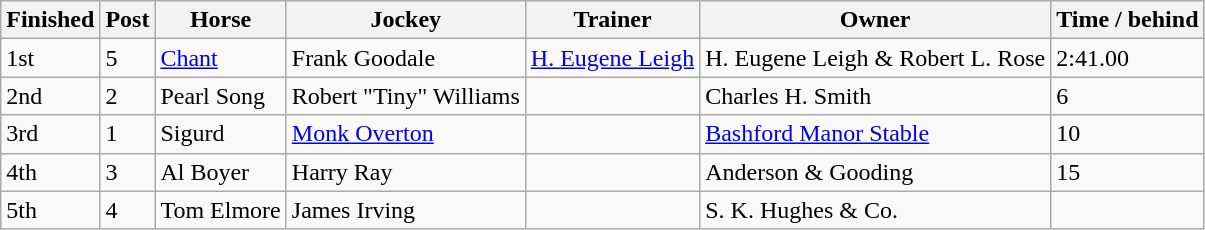<table class="wikitable">
<tr>
<th>Finished</th>
<th>Post</th>
<th>Horse</th>
<th>Jockey</th>
<th>Trainer</th>
<th>Owner</th>
<th>Time / behind</th>
</tr>
<tr>
<td>1st</td>
<td>5</td>
<td><a href='#'>Chant</a></td>
<td>Frank Goodale</td>
<td><a href='#'>H. Eugene Leigh</a></td>
<td>H. Eugene Leigh & Robert L. Rose</td>
<td>2:41.00</td>
</tr>
<tr>
<td>2nd</td>
<td>2</td>
<td>Pearl Song</td>
<td>Robert "Tiny" Williams</td>
<td></td>
<td>Charles H. Smith</td>
<td>6</td>
</tr>
<tr>
<td>3rd</td>
<td>1</td>
<td>Sigurd</td>
<td><a href='#'>Monk Overton</a></td>
<td></td>
<td><a href='#'>Bashford Manor Stable</a></td>
<td>10</td>
</tr>
<tr>
<td>4th</td>
<td>3</td>
<td>Al Boyer</td>
<td>Harry Ray</td>
<td></td>
<td>Anderson & Gooding</td>
<td>15</td>
</tr>
<tr>
<td>5th</td>
<td>4</td>
<td>Tom Elmore</td>
<td>James Irving</td>
<td></td>
<td>S. K. Hughes & Co.</td>
<td></td>
</tr>
</table>
